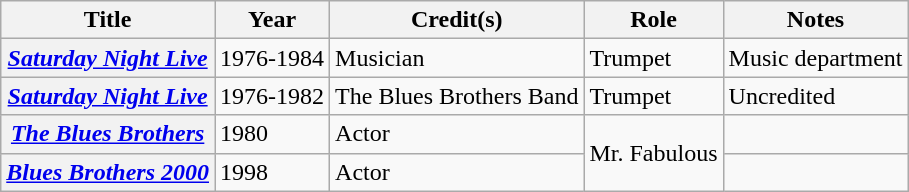<table class="wikitable sortable plainrowheaders">
<tr>
<th scope="col">Title</th>
<th scope="col">Year</th>
<th scope="col">Credit(s)</th>
<th scope="col">Role</th>
<th scope="col" class="unsortable">Notes</th>
</tr>
<tr>
<th scope="row"><em><a href='#'>Saturday Night Live</a></em></th>
<td>1976-1984</td>
<td>Musician</td>
<td>Trumpet</td>
<td>Music department</td>
</tr>
<tr>
<th scope="row"><em><a href='#'>Saturday Night Live</a></em></th>
<td>1976-1982</td>
<td>The Blues Brothers Band</td>
<td>Trumpet</td>
<td>Uncredited</td>
</tr>
<tr>
<th scope="row"><em><a href='#'>The Blues Brothers</a></em></th>
<td>1980</td>
<td>Actor</td>
<td rowspan="2">Mr. Fabulous</td>
<td></td>
</tr>
<tr>
<th scope="row"><em><a href='#'>Blues Brothers 2000</a></em></th>
<td>1998</td>
<td>Actor</td>
<td></td>
</tr>
</table>
